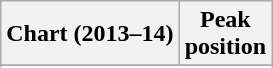<table class="wikitable sortable plainrowheaders">
<tr>
<th scope="col">Chart (2013–14)</th>
<th scope="col">Peak<br>position</th>
</tr>
<tr>
</tr>
<tr>
</tr>
<tr>
</tr>
<tr>
</tr>
<tr>
</tr>
</table>
